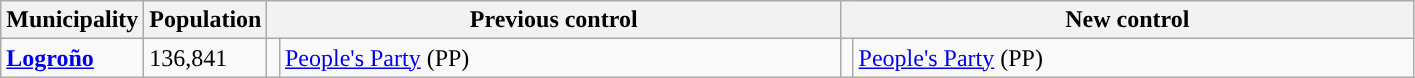<table class="wikitable sortable">
<tr>
<th>Municipality</th>
<th>Population</th>
<th colspan="2" style="width:375px;">Previous control</th>
<th colspan="2" style="width:375px;">New control</th>
</tr>
<tr>
<td><strong><a href='#'>Logroño</a></strong></td>
<td>136,841</td>
<td width="1" style="color:inherit;background:"></td>
<td align="left"><a href='#'>People's Party</a> (PP)</td>
<td width="1" style="color:inherit;background:"></td>
<td align="left"><a href='#'>People's Party</a> (PP)</td>
</tr>
</table>
